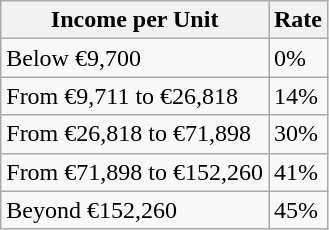<table class="wikitable" style="margin:0.5em;">
<tr>
<th>Income per Unit</th>
<th>Rate</th>
</tr>
<tr>
<td>Below €9,700</td>
<td>0%</td>
</tr>
<tr>
<td>From  €9,711 to €26,818</td>
<td>14%</td>
</tr>
<tr>
<td>From €26,818 to €71,898</td>
<td>30%</td>
</tr>
<tr>
<td>From €71,898 to €152,260</td>
<td>41%</td>
</tr>
<tr>
<td>Beyond €152,260</td>
<td>45%</td>
</tr>
</table>
